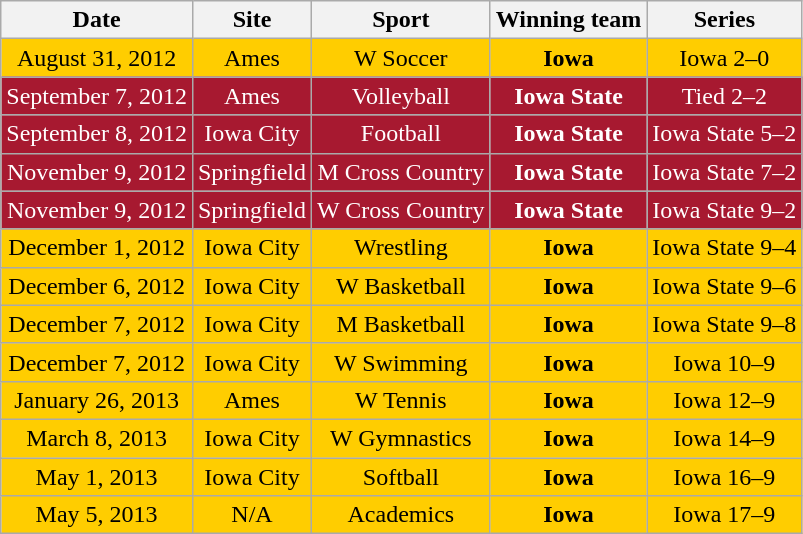<table class="wikitable">
<tr>
<th>Date</th>
<th>Site</th>
<th>Sport</th>
<th>Winning team</th>
<th>Series</th>
</tr>
<tr align=center style="background: #FFCD00;color:black;">
<td>August 31, 2012</td>
<td>Ames</td>
<td>W Soccer</td>
<td><strong>Iowa</strong></td>
<td>Iowa 2–0</td>
</tr>
<tr align=center style="background: #A71930;color:white;">
<td>September 7, 2012</td>
<td>Ames</td>
<td>Volleyball</td>
<td><strong>Iowa State</strong></td>
<td>Tied 2–2</td>
</tr>
<tr align=center style="background: #A71930;color:white;">
<td>September 8, 2012</td>
<td>Iowa City</td>
<td>Football</td>
<td><strong>Iowa State</strong></td>
<td>Iowa State 5–2</td>
</tr>
<tr align=center style="background: #A71930;color:white;">
<td>November 9, 2012</td>
<td>Springfield</td>
<td>M Cross Country</td>
<td><strong>Iowa State</strong></td>
<td>Iowa State 7–2</td>
</tr>
<tr align=center style="background: #A71930;color:white;">
<td>November 9, 2012</td>
<td>Springfield</td>
<td>W Cross Country</td>
<td><strong>Iowa State</strong></td>
<td>Iowa State 9–2</td>
</tr>
<tr align=center style="background: #FFCD00;color:black;">
<td>December 1, 2012</td>
<td>Iowa City</td>
<td>Wrestling</td>
<td><strong>Iowa</strong></td>
<td>Iowa State 9–4</td>
</tr>
<tr align=center style="background: #FFCD00;color:black;">
<td>December 6, 2012</td>
<td>Iowa City</td>
<td>W Basketball</td>
<td><strong>Iowa</strong></td>
<td>Iowa State 9–6</td>
</tr>
<tr align=center style="background: #FFCD00;color:black;">
<td>December 7, 2012</td>
<td>Iowa City</td>
<td>M Basketball</td>
<td><strong>Iowa</strong></td>
<td>Iowa State 9–8</td>
</tr>
<tr align=center style="background: #FFCD00;color:black;">
<td>December 7, 2012</td>
<td>Iowa City</td>
<td>W Swimming</td>
<td><strong>Iowa</strong></td>
<td>Iowa 10–9</td>
</tr>
<tr align=center style="background: #FFCD00;color:black;">
<td>January 26, 2013</td>
<td>Ames</td>
<td>W Tennis</td>
<td><strong>Iowa</strong></td>
<td>Iowa 12–9</td>
</tr>
<tr align=center style="background: #FFCD00;color:black;">
<td>March 8, 2013</td>
<td>Iowa City</td>
<td>W Gymnastics</td>
<td><strong>Iowa</strong></td>
<td>Iowa 14–9</td>
</tr>
<tr align=center style="background: #FFCD00;color:black;">
<td>May 1, 2013</td>
<td>Iowa City</td>
<td>Softball</td>
<td><strong>Iowa</strong></td>
<td>Iowa 16–9</td>
</tr>
<tr align=center style="background: #FFCD00;color:black;">
<td>May 5, 2013</td>
<td>N/A</td>
<td>Academics</td>
<td><strong>Iowa</strong></td>
<td>Iowa 17–9</td>
</tr>
</table>
